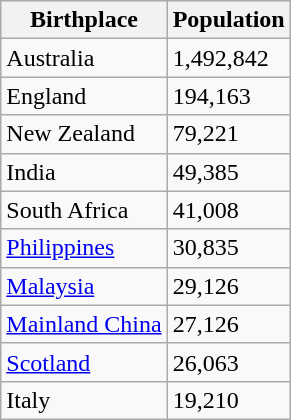<table class="wikitable" style="float:right;">
<tr>
<th>Birthplace</th>
<th>Population</th>
</tr>
<tr>
<td>Australia</td>
<td>1,492,842</td>
</tr>
<tr>
<td>England</td>
<td>194,163 </td>
</tr>
<tr>
<td>New Zealand</td>
<td>79,221</td>
</tr>
<tr>
<td>India</td>
<td>49,385</td>
</tr>
<tr>
<td>South Africa</td>
<td>41,008</td>
</tr>
<tr>
<td><a href='#'>Philippines</a></td>
<td>30,835</td>
</tr>
<tr>
<td><a href='#'>Malaysia</a></td>
<td>29,126</td>
</tr>
<tr>
<td><a href='#'>Mainland China</a></td>
<td>27,126 </td>
</tr>
<tr>
<td><a href='#'>Scotland</a></td>
<td>26,063 </td>
</tr>
<tr>
<td>Italy</td>
<td>19,210</td>
</tr>
</table>
